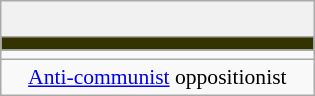<table class="wikitable" style="font-size:90%; text-align:center;">
<tr>
<td style="background:#f1f1f1;" colspan="30"><br></td>
</tr>
<tr>
<th style="width:3em; font-size:135%; background:#333300 ; width:200px;"><a href='#'></a></th>
</tr>
<tr>
<td style="text-align:center"></td>
</tr>
<tr>
<td><a href='#'>Anti-communist</a> oppositionist</td>
</tr>
</table>
